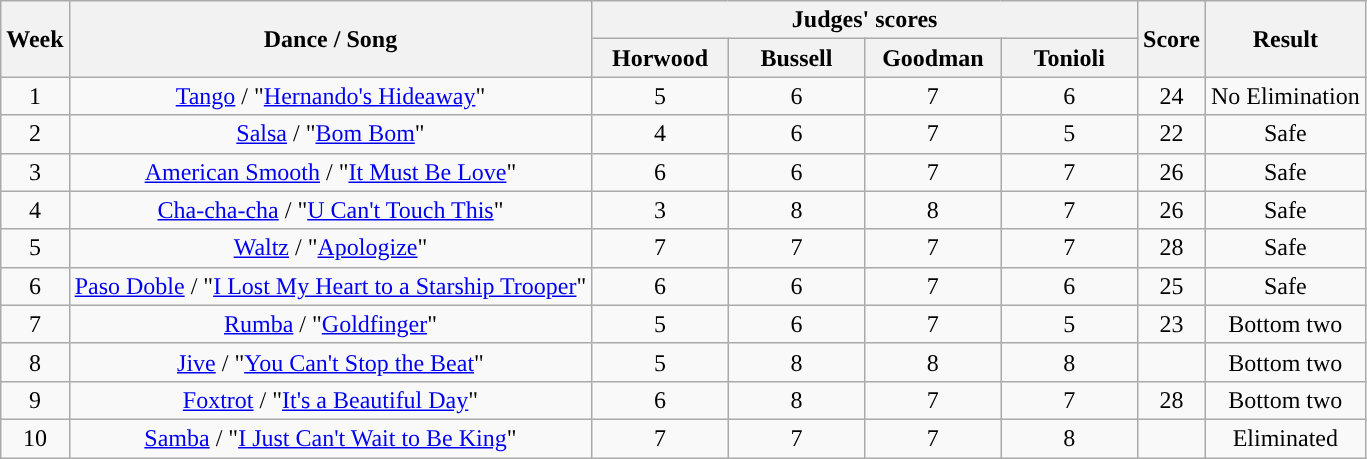<table class="wikitable">
<tr>
<th rowspan="2">Week </th>
<th rowspan="2">Dance / Song</th>
<th colspan="4">Judges' scores</th>
<th rowspan="2">Score</th>
<th rowspan="2">Result</th>
</tr>
<tr>
<th style="width:10%; ">Horwood</th>
<th style="width:10%; ">Bussell</th>
<th style="width:10%; ">Goodman</th>
<th style="width:10%; ">Tonioli</th>
</tr>
<tr style="text-align: center; ">
<td>1</td>
<td><a href='#'>Tango</a> / "<a href='#'>Hernando's Hideaway</a>"</td>
<td>5</td>
<td>6</td>
<td>7</td>
<td>6</td>
<td>24</td>
<td>No Elimination</td>
</tr>
<tr style="text-align: center;">
<td>2</td>
<td><a href='#'>Salsa</a> / "<a href='#'>Bom Bom</a>"</td>
<td>4</td>
<td>6</td>
<td>7</td>
<td>5</td>
<td>22</td>
<td>Safe</td>
</tr>
<tr style="text-align: center;">
<td>3</td>
<td><a href='#'>American Smooth</a> / "<a href='#'>It Must Be Love</a>"</td>
<td>6</td>
<td>6</td>
<td>7</td>
<td>7</td>
<td>26</td>
<td>Safe</td>
</tr>
<tr style="text-align: center;">
<td>4</td>
<td><a href='#'>Cha-cha-cha</a> / "<a href='#'>U Can't Touch This</a>"</td>
<td>3</td>
<td>8</td>
<td>8</td>
<td>7</td>
<td>26</td>
<td>Safe</td>
</tr>
<tr style="text-align: center;">
<td>5</td>
<td><a href='#'>Waltz</a> / "<a href='#'>Apologize</a>"</td>
<td>7</td>
<td>7</td>
<td>7</td>
<td>7</td>
<td>28</td>
<td>Safe</td>
</tr>
<tr style="text-align: center;">
<td>6</td>
<td><a href='#'>Paso Doble</a> / "<a href='#'>I Lost My Heart to a Starship Trooper</a>"</td>
<td>6</td>
<td>6</td>
<td>7</td>
<td>6</td>
<td>25</td>
<td>Safe</td>
</tr>
<tr style="text-align: center;">
<td>7</td>
<td><a href='#'>Rumba</a> / "<a href='#'>Goldfinger</a>"</td>
<td>5</td>
<td>6</td>
<td>7</td>
<td>5</td>
<td>23</td>
<td>Bottom two</td>
</tr>
<tr style="text-align: center;">
<td>8</td>
<td><a href='#'>Jive</a> / "<a href='#'>You Can't Stop the Beat</a>"</td>
<td>5</td>
<td>8</td>
<td>8</td>
<td>8</td>
<td></td>
<td>Bottom two</td>
</tr>
<tr style="text-align: center;">
<td>9</td>
<td><a href='#'>Foxtrot</a> / "<a href='#'>It's a Beautiful Day</a>"</td>
<td>6</td>
<td>8</td>
<td>7</td>
<td>7</td>
<td>28</td>
<td>Bottom two</td>
</tr>
<tr style="text-align: center;">
<td>10</td>
<td><a href='#'>Samba</a> / "<a href='#'>I Just Can't Wait to Be King</a>"</td>
<td>7</td>
<td>7</td>
<td>7</td>
<td>8</td>
<td></td>
<td>Eliminated</td>
</tr>
</table>
